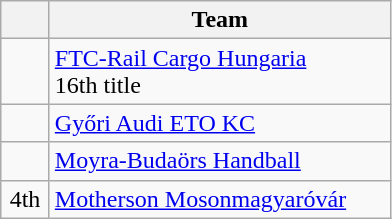<table class="wikitable" style="text-align:center">
<tr>
<th width=25></th>
<th width=220>Team</th>
</tr>
<tr>
<td></td>
<td align=left><a href='#'>FTC-Rail Cargo Hungaria</a><br>16th title</td>
</tr>
<tr>
<td></td>
<td align=left><a href='#'>Győri Audi ETO KC</a></td>
</tr>
<tr>
<td></td>
<td align=left><a href='#'>Moyra-Budaörs Handball</a></td>
</tr>
<tr>
<td>4th</td>
<td align=left><a href='#'>Motherson Mosonmagyaróvár</a></td>
</tr>
</table>
